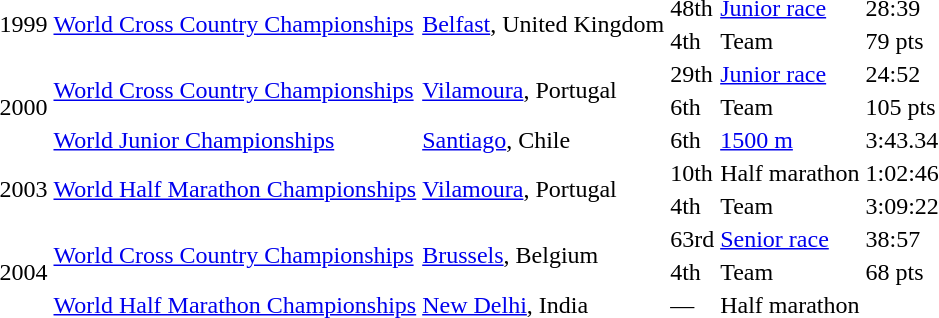<table>
<tr>
<td rowspan=2>1999</td>
<td rowspan=2><a href='#'>World Cross Country Championships</a></td>
<td rowspan=2><a href='#'>Belfast</a>, United Kingdom</td>
<td>48th</td>
<td><a href='#'>Junior race</a></td>
<td>28:39</td>
</tr>
<tr>
<td>4th</td>
<td>Team</td>
<td>79 pts</td>
</tr>
<tr>
<td rowspan=3>2000</td>
<td rowspan=2><a href='#'>World Cross Country Championships</a></td>
<td rowspan=2><a href='#'>Vilamoura</a>, Portugal</td>
<td>29th</td>
<td><a href='#'>Junior race</a></td>
<td>24:52</td>
</tr>
<tr>
<td>6th</td>
<td>Team</td>
<td>105 pts</td>
</tr>
<tr>
<td><a href='#'>World Junior Championships</a></td>
<td><a href='#'>Santiago</a>, Chile</td>
<td>6th</td>
<td><a href='#'>1500 m</a></td>
<td>3:43.34</td>
</tr>
<tr>
<td rowspan=2>2003</td>
<td rowspan=2><a href='#'>World Half Marathon Championships</a></td>
<td rowspan=2><a href='#'>Vilamoura</a>, Portugal</td>
<td>10th</td>
<td>Half marathon</td>
<td>1:02:46</td>
</tr>
<tr>
<td>4th</td>
<td>Team</td>
<td>3:09:22</td>
</tr>
<tr>
<td rowspan=3>2004</td>
<td rowspan=2><a href='#'>World Cross Country Championships</a></td>
<td rowspan=2><a href='#'>Brussels</a>, Belgium</td>
<td>63rd</td>
<td><a href='#'>Senior race</a></td>
<td>38:57</td>
</tr>
<tr>
<td>4th</td>
<td>Team</td>
<td>68 pts</td>
</tr>
<tr>
<td><a href='#'>World Half Marathon Championships</a></td>
<td><a href='#'>New Delhi</a>, India</td>
<td>—</td>
<td>Half marathon</td>
<td></td>
</tr>
</table>
